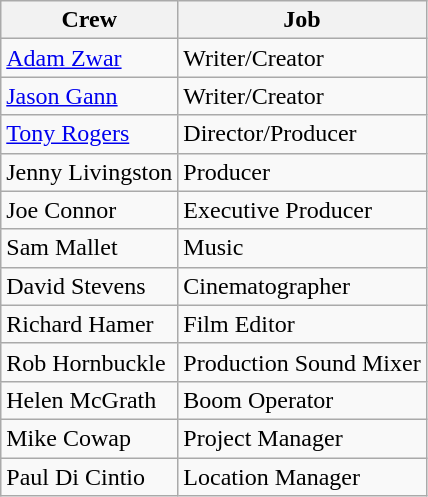<table class="wikitable">
<tr>
<th>Crew</th>
<th>Job</th>
</tr>
<tr>
<td><a href='#'>Adam Zwar</a></td>
<td>Writer/Creator</td>
</tr>
<tr>
<td><a href='#'>Jason Gann</a></td>
<td>Writer/Creator</td>
</tr>
<tr>
<td><a href='#'>Tony Rogers</a></td>
<td>Director/Producer</td>
</tr>
<tr>
<td>Jenny Livingston</td>
<td>Producer</td>
</tr>
<tr>
<td>Joe Connor</td>
<td>Executive Producer</td>
</tr>
<tr>
<td>Sam Mallet</td>
<td>Music</td>
</tr>
<tr>
<td>David Stevens</td>
<td>Cinematographer</td>
</tr>
<tr>
<td>Richard Hamer</td>
<td>Film Editor</td>
</tr>
<tr>
<td>Rob Hornbuckle</td>
<td>Production Sound Mixer</td>
</tr>
<tr>
<td>Helen McGrath</td>
<td>Boom Operator</td>
</tr>
<tr>
<td>Mike Cowap</td>
<td>Project Manager</td>
</tr>
<tr>
<td>Paul Di Cintio</td>
<td>Location Manager</td>
</tr>
</table>
